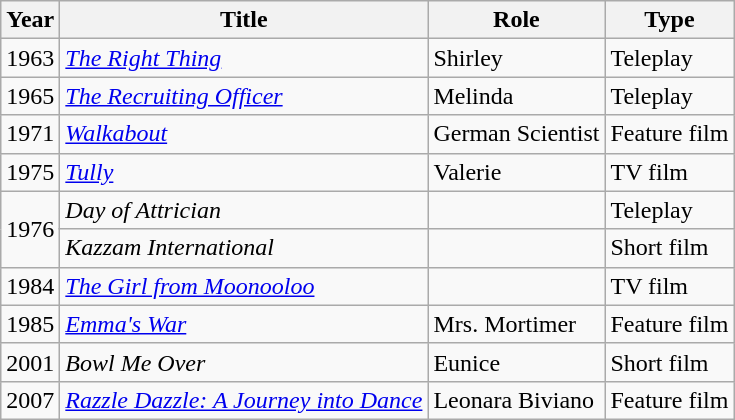<table class="wikitable">
<tr>
<th>Year</th>
<th>Title</th>
<th>Role</th>
<th>Type</th>
</tr>
<tr>
<td>1963</td>
<td><em><a href='#'>The Right Thing</a></em></td>
<td>Shirley</td>
<td>Teleplay</td>
</tr>
<tr>
<td>1965</td>
<td><em><a href='#'>The Recruiting Officer</a></em></td>
<td>Melinda</td>
<td>Teleplay</td>
</tr>
<tr>
<td>1971</td>
<td><em><a href='#'>Walkabout</a></em></td>
<td>German Scientist</td>
<td>Feature film</td>
</tr>
<tr>
<td>1975</td>
<td><em><a href='#'>Tully</a></em></td>
<td>Valerie</td>
<td>TV film</td>
</tr>
<tr>
<td rowspan=2>1976</td>
<td><em>Day of Attrician</em></td>
<td></td>
<td>Teleplay</td>
</tr>
<tr>
<td><em>Kazzam International</em></td>
<td></td>
<td>Short film</td>
</tr>
<tr>
<td>1984</td>
<td><em><a href='#'>The Girl from Moonooloo</a></em></td>
<td></td>
<td>TV film</td>
</tr>
<tr>
<td>1985</td>
<td><em><a href='#'>Emma's War</a></em></td>
<td>Mrs. Mortimer</td>
<td>Feature film</td>
</tr>
<tr>
<td>2001</td>
<td><em>Bowl Me Over</em></td>
<td>Eunice</td>
<td>Short film</td>
</tr>
<tr>
<td>2007</td>
<td><em><a href='#'>Razzle Dazzle: A Journey into Dance</a></em></td>
<td>Leonara Biviano</td>
<td>Feature film</td>
</tr>
</table>
